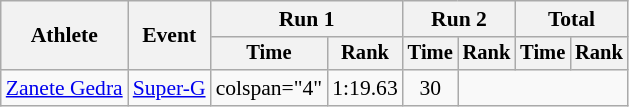<table class="wikitable" style="font-size:90%">
<tr>
<th rowspan=2>Athlete</th>
<th rowspan=2>Event</th>
<th colspan=2>Run 1</th>
<th colspan=2>Run 2</th>
<th colspan=2>Total</th>
</tr>
<tr style="font-size:95%">
<th>Time</th>
<th>Rank</th>
<th>Time</th>
<th>Rank</th>
<th>Time</th>
<th>Rank</th>
</tr>
<tr align=center>
<td align="left"><a href='#'>Zanete Gedra</a></td>
<td align="left"><a href='#'>Super-G</a></td>
<td>colspan="4" </td>
<td>1:19.63</td>
<td>30</td>
</tr>
</table>
